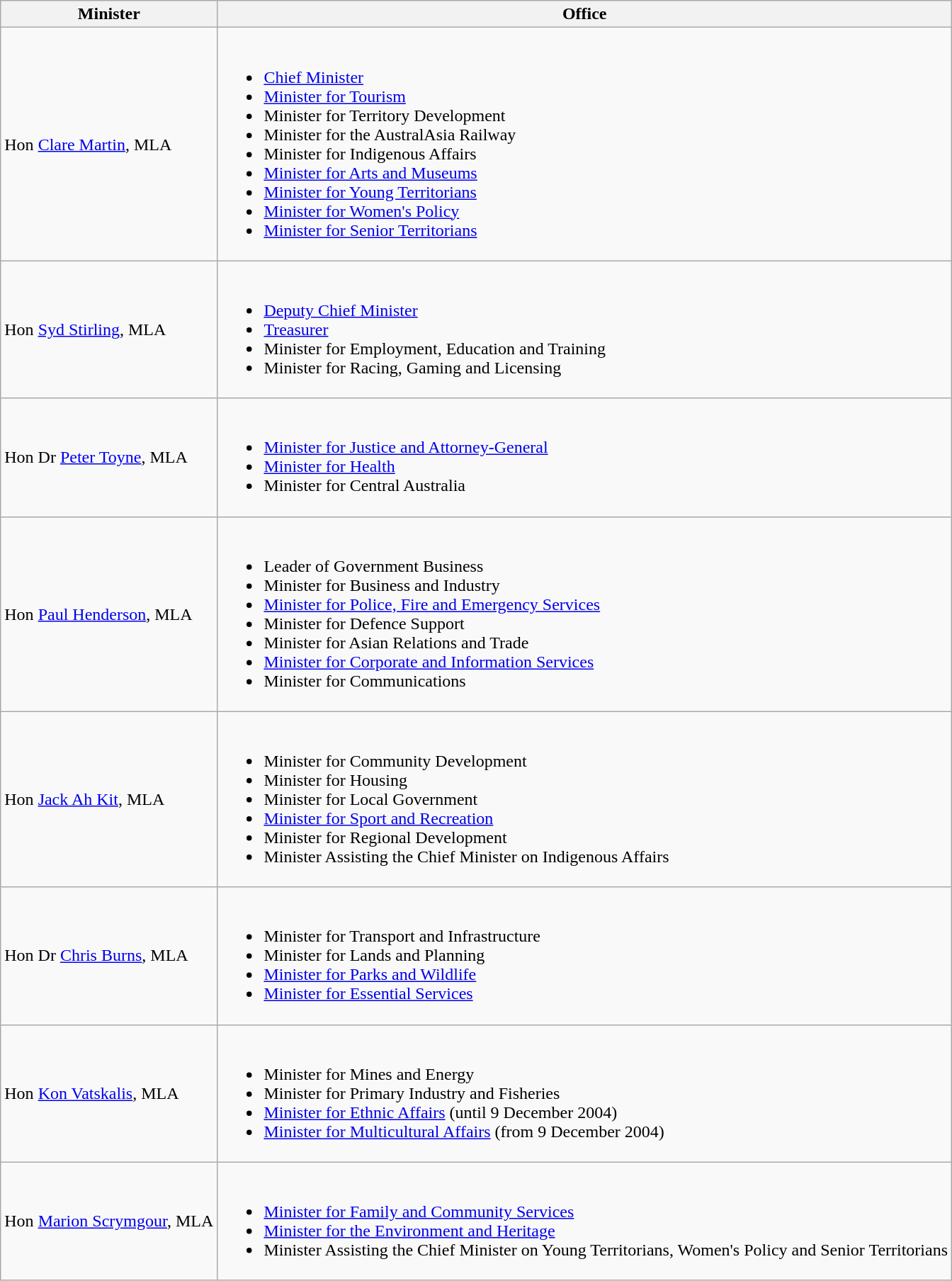<table class="wikitable">
<tr>
<th>Minister</th>
<th>Office</th>
</tr>
<tr>
<td>Hon <a href='#'>Clare Martin</a>, MLA</td>
<td><br><ul><li><a href='#'>Chief Minister</a></li><li><a href='#'>Minister for Tourism</a></li><li>Minister for Territory Development</li><li>Minister for the AustralAsia Railway</li><li>Minister for Indigenous Affairs</li><li><a href='#'>Minister for Arts and Museums</a></li><li><a href='#'>Minister for Young Territorians</a></li><li><a href='#'>Minister for Women's Policy</a></li><li><a href='#'>Minister for Senior Territorians</a></li></ul></td>
</tr>
<tr>
<td>Hon <a href='#'>Syd Stirling</a>, MLA</td>
<td><br><ul><li><a href='#'>Deputy Chief Minister</a></li><li><a href='#'>Treasurer</a></li><li>Minister for Employment, Education and Training</li><li>Minister for Racing, Gaming and Licensing</li></ul></td>
</tr>
<tr>
<td>Hon Dr <a href='#'>Peter Toyne</a>, MLA</td>
<td><br><ul><li><a href='#'>Minister for Justice and Attorney-General</a></li><li><a href='#'>Minister for Health</a></li><li>Minister for Central Australia</li></ul></td>
</tr>
<tr>
<td>Hon <a href='#'>Paul Henderson</a>, MLA</td>
<td><br><ul><li>Leader of Government Business</li><li>Minister for Business and Industry</li><li><a href='#'>Minister for Police, Fire and Emergency Services</a></li><li>Minister for Defence Support</li><li>Minister for Asian Relations and Trade</li><li><a href='#'>Minister for Corporate and Information Services</a></li><li>Minister for Communications</li></ul></td>
</tr>
<tr>
<td>Hon <a href='#'>Jack Ah Kit</a>, MLA</td>
<td><br><ul><li>Minister for Community Development</li><li>Minister for Housing</li><li>Minister for Local Government</li><li><a href='#'>Minister for Sport and Recreation</a></li><li>Minister for Regional Development</li><li>Minister Assisting the Chief Minister on Indigenous Affairs</li></ul></td>
</tr>
<tr>
<td>Hon Dr <a href='#'>Chris Burns</a>, MLA</td>
<td><br><ul><li>Minister for Transport and Infrastructure</li><li>Minister for Lands and Planning</li><li><a href='#'>Minister for Parks and Wildlife</a></li><li><a href='#'>Minister for Essential Services</a></li></ul></td>
</tr>
<tr>
<td>Hon <a href='#'>Kon Vatskalis</a>, MLA</td>
<td><br><ul><li>Minister for Mines and Energy</li><li>Minister for Primary Industry and Fisheries</li><li><a href='#'>Minister for Ethnic Affairs</a> (until 9 December 2004)</li><li><a href='#'>Minister for Multicultural Affairs</a> (from 9 December 2004)</li></ul></td>
</tr>
<tr>
<td>Hon <a href='#'>Marion Scrymgour</a>, MLA</td>
<td><br><ul><li><a href='#'>Minister for Family and Community Services</a></li><li><a href='#'>Minister for the Environment and Heritage</a></li><li>Minister Assisting the Chief Minister on Young Territorians, Women's Policy and Senior Territorians</li></ul></td>
</tr>
</table>
